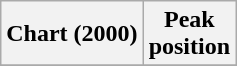<table class="wikitable sortable">
<tr>
<th>Chart (2000)</th>
<th style="text-align:center;">Peak<br>position</th>
</tr>
<tr>
</tr>
</table>
